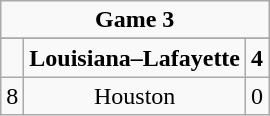<table class="wikitable">
<tr style="text-align:center;">
<td colspan="3"><strong>Game 3</strong></td>
</tr>
<tr style="text-align:center;">
</tr>
<tr style="text-align:center;">
<td></td>
<td><strong>Louisiana–Lafayette</strong></td>
<td><strong>4</strong></td>
</tr>
<tr style="text-align:center;">
<td>8</td>
<td>Houston</td>
<td>0</td>
</tr>
</table>
